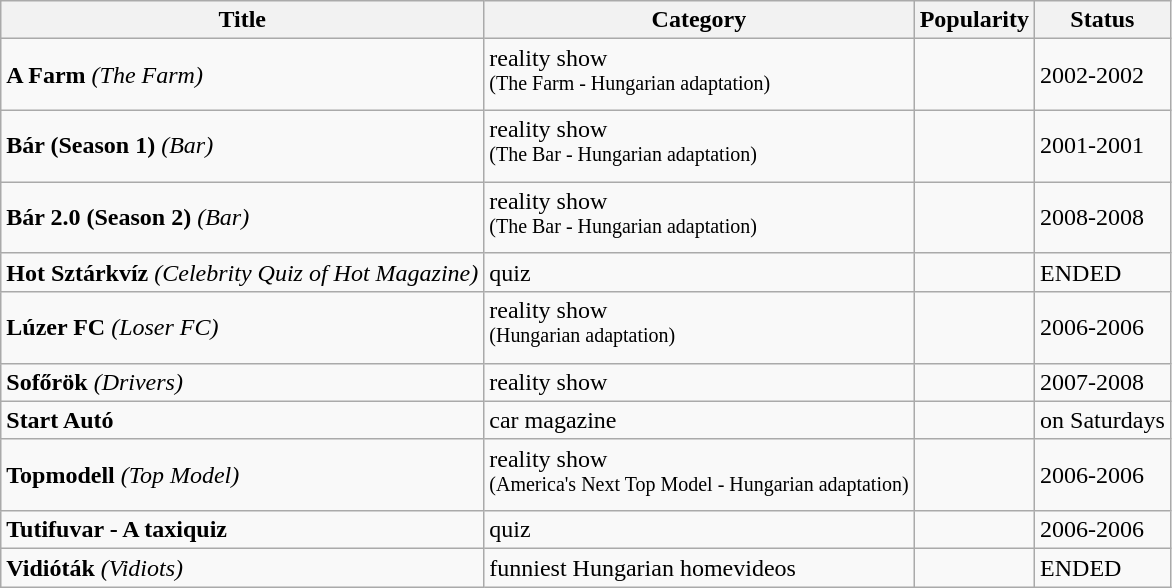<table class="wikitable">
<tr>
<th>Title</th>
<th>Category</th>
<th>Popularity</th>
<th>Status</th>
</tr>
<tr>
<td><strong>A Farm</strong> <em>(The Farm)</em></td>
<td>reality show<br><sup>(The Farm - Hungarian adaptation)</sup></td>
<td></td>
<td>2002-2002</td>
</tr>
<tr>
<td><strong>Bár (Season 1)</strong> <em>(Bar)</em></td>
<td>reality show<br><sup>(The Bar - Hungarian adaptation)</sup></td>
<td></td>
<td>2001-2001</td>
</tr>
<tr>
<td><strong>Bár 2.0 (Season 2)</strong> <em>(Bar)</em></td>
<td>reality show<br><sup>(The Bar - Hungarian adaptation)</sup></td>
<td></td>
<td>2008-2008</td>
</tr>
<tr>
<td><strong>Hot Sztárkvíz</strong> <em>(Celebrity Quiz of Hot Magazine)</em></td>
<td>quiz</td>
<td></td>
<td>ENDED</td>
</tr>
<tr>
<td><strong>Lúzer FC</strong> <em>(Loser FC)</em></td>
<td>reality show<br><sup>(Hungarian adaptation)</sup></td>
<td></td>
<td>2006-2006</td>
</tr>
<tr>
<td><strong>Sofőrök</strong> <em>(Drivers)</em></td>
<td>reality show</td>
<td></td>
<td>2007-2008</td>
</tr>
<tr>
<td><strong>Start Autó</strong></td>
<td>car magazine</td>
<td></td>
<td>on Saturdays</td>
</tr>
<tr>
<td><strong>Topmodell</strong> <em>(Top Model)</em></td>
<td>reality show<br><sup>(America's Next Top Model - Hungarian adaptation)</sup></td>
<td></td>
<td>2006-2006</td>
</tr>
<tr>
<td><strong>Tutifuvar - A taxiquiz</strong></td>
<td>quiz</td>
<td></td>
<td>2006-2006</td>
</tr>
<tr>
<td><strong>Vidióták</strong> <em>(Vidiots)</em></td>
<td>funniest Hungarian homevideos</td>
<td></td>
<td>ENDED</td>
</tr>
</table>
